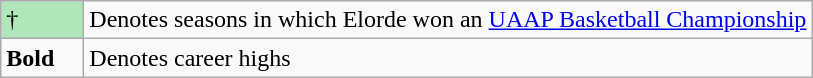<table class="wikitable">
<tr>
<td style="background:#afe6ba; width:3em;">†</td>
<td>Denotes seasons in which Elorde won an <a href='#'>UAAP Basketball Championship</a></td>
</tr>
<tr>
<td><strong>Bold</strong></td>
<td>Denotes career highs</td>
</tr>
</table>
